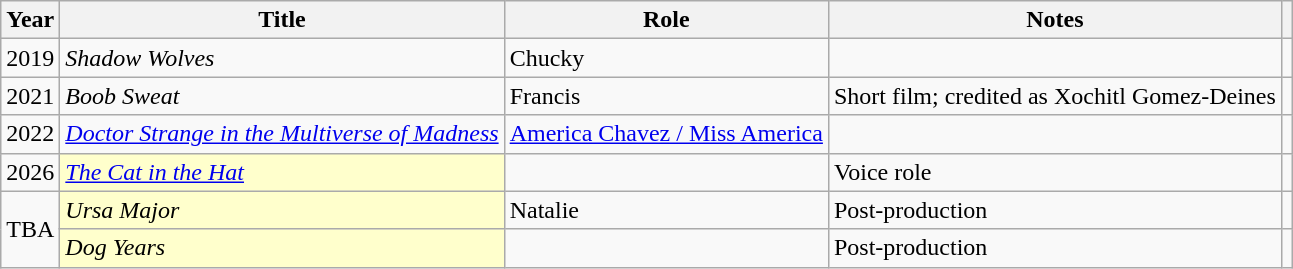<table class="wikitable sortable">
<tr>
<th>Year</th>
<th>Title</th>
<th>Role</th>
<th scope="col" class="unsortable">Notes</th>
<th scope="col" class="unsortable"></th>
</tr>
<tr>
<td>2019</td>
<td><em>Shadow Wolves</em></td>
<td>Chucky</td>
<td></td>
<td align="center"></td>
</tr>
<tr>
<td>2021</td>
<td><em>Boob Sweat</em></td>
<td>Francis</td>
<td>Short film; credited as Xochitl Gomez-Deines</td>
<td align="center"></td>
</tr>
<tr>
<td>2022</td>
<td><em><a href='#'>Doctor Strange in the Multiverse of Madness</a></em></td>
<td><a href='#'>America Chavez / Miss America</a></td>
<td></td>
<td align="center"></td>
</tr>
<tr>
<td>2026</td>
<td style="background:#FFFFCC;"><em><a href='#'>The Cat in the Hat</a></em> </td>
<td></td>
<td>Voice role</td>
<td style="text-align:center;"></td>
</tr>
<tr>
<td rowspan="2">TBA</td>
<td style="background:#FFFFCC;"><em>Ursa Major</em> </td>
<td>Natalie</td>
<td>Post-production</td>
<td align="center"></td>
</tr>
<tr>
<td style="background:#FFFFCC;"><em>Dog Years</em> </td>
<td></td>
<td>Post-production</td>
<td align="center"></td>
</tr>
</table>
